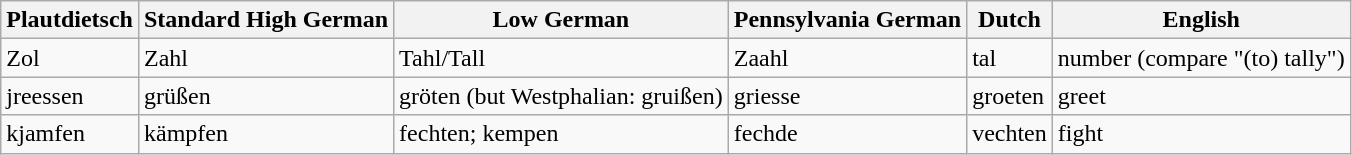<table class="wikitable">
<tr>
<th>Plautdietsch</th>
<th>Standard High German</th>
<th>Low German</th>
<th>Pennsylvania German</th>
<th>Dutch</th>
<th>English</th>
</tr>
<tr>
<td>Zol</td>
<td>Zahl</td>
<td>Tahl/Tall</td>
<td>Zaahl</td>
<td>tal</td>
<td>number (compare "(to) tally")</td>
</tr>
<tr>
<td>jreessen</td>
<td>grüßen</td>
<td>gröten (but Westphalian: gruißen)</td>
<td>griesse</td>
<td>groeten</td>
<td>greet</td>
</tr>
<tr>
<td>kjamfen</td>
<td>kämpfen</td>
<td>fechten; kempen</td>
<td>fechde</td>
<td>vechten</td>
<td>fight</td>
</tr>
</table>
